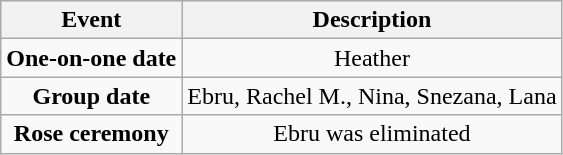<table class="wikitable sortable" style="text-align:center;">
<tr>
<th>Event</th>
<th>Description</th>
</tr>
<tr>
<td><strong>One-on-one date</strong></td>
<td>Heather</td>
</tr>
<tr>
<td><strong>Group date</strong></td>
<td>Ebru, Rachel M., Nina, Snezana, Lana</td>
</tr>
<tr>
<td><strong>Rose ceremony</strong></td>
<td>Ebru was eliminated</td>
</tr>
</table>
